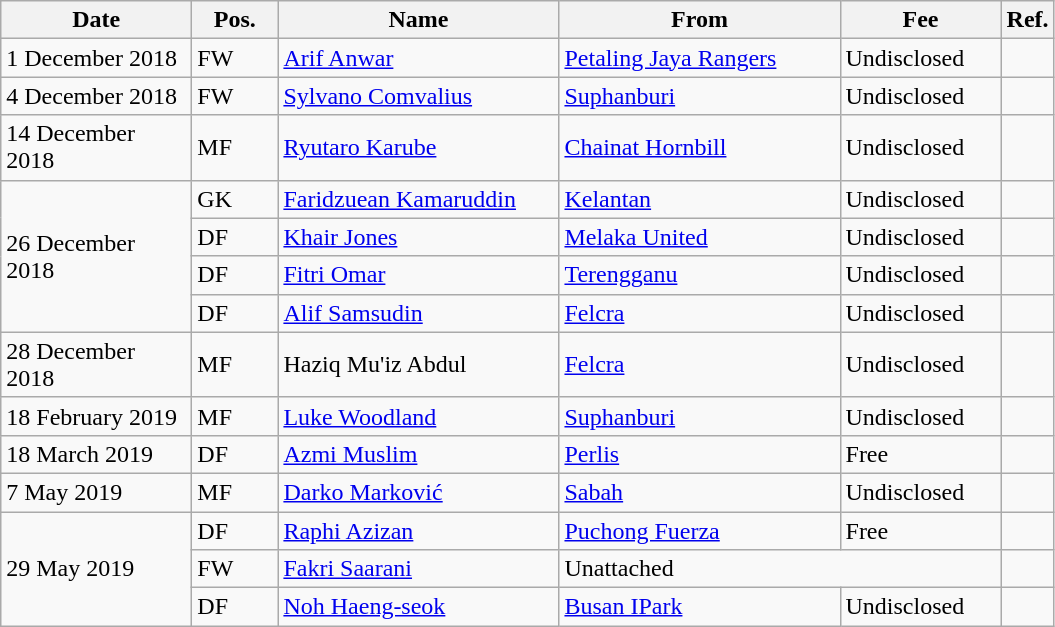<table class="wikitable">
<tr>
<th style="width:120px">Date</th>
<th style="width:50px">Pos.</th>
<th style="width:180px">Name</th>
<th style="width:180px">From</th>
<th style="width:100px">Fee</th>
<th style="width:20px">Ref.</th>
</tr>
<tr>
<td>1 December 2018</td>
<td>FW</td>
<td> <a href='#'>Arif Anwar</a></td>
<td> <a href='#'>Petaling Jaya Rangers</a></td>
<td>Undisclosed</td>
<td></td>
</tr>
<tr>
<td>4 December 2018</td>
<td>FW</td>
<td> <a href='#'>Sylvano Comvalius</a></td>
<td> <a href='#'>Suphanburi</a></td>
<td>Undisclosed</td>
<td></td>
</tr>
<tr>
<td>14 December 2018</td>
<td>MF</td>
<td> <a href='#'>Ryutaro Karube</a></td>
<td> <a href='#'>Chainat Hornbill</a></td>
<td>Undisclosed</td>
<td></td>
</tr>
<tr>
<td rowspan=4>26 December 2018</td>
<td>GK</td>
<td> <a href='#'>Faridzuean Kamaruddin</a></td>
<td> <a href='#'>Kelantan</a></td>
<td>Undisclosed</td>
<td></td>
</tr>
<tr>
<td>DF</td>
<td> <a href='#'>Khair Jones</a></td>
<td> <a href='#'>Melaka United</a></td>
<td>Undisclosed</td>
<td></td>
</tr>
<tr>
<td>DF</td>
<td> <a href='#'>Fitri Omar</a></td>
<td> <a href='#'>Terengganu</a></td>
<td>Undisclosed</td>
<td></td>
</tr>
<tr>
<td>DF</td>
<td> <a href='#'>Alif Samsudin</a></td>
<td> <a href='#'>Felcra</a></td>
<td>Undisclosed</td>
<td></td>
</tr>
<tr>
<td>28 December 2018</td>
<td>MF</td>
<td> Haziq Mu'iz Abdul</td>
<td> <a href='#'>Felcra</a></td>
<td>Undisclosed</td>
<td></td>
</tr>
<tr>
<td>18 February 2019</td>
<td>MF</td>
<td> <a href='#'>Luke Woodland</a></td>
<td> <a href='#'>Suphanburi</a></td>
<td>Undisclosed</td>
<td></td>
</tr>
<tr>
<td>18 March 2019</td>
<td>DF</td>
<td> <a href='#'>Azmi Muslim</a></td>
<td> <a href='#'>Perlis</a></td>
<td>Free</td>
<td></td>
</tr>
<tr>
<td>7 May 2019</td>
<td>MF</td>
<td> <a href='#'>Darko Marković</a></td>
<td> <a href='#'>Sabah</a></td>
<td>Undisclosed</td>
<td></td>
</tr>
<tr>
<td rowspan=3>29 May 2019</td>
<td>DF</td>
<td> <a href='#'>Raphi Azizan</a></td>
<td> <a href='#'>Puchong Fuerza</a></td>
<td>Free</td>
<td></td>
</tr>
<tr>
<td>FW</td>
<td> <a href='#'>Fakri Saarani</a></td>
<td colspan=2>Unattached</td>
<td></td>
</tr>
<tr>
<td>DF</td>
<td> <a href='#'>Noh Haeng-seok</a></td>
<td> <a href='#'>Busan IPark</a></td>
<td>Undisclosed</td>
<td></td>
</tr>
</table>
